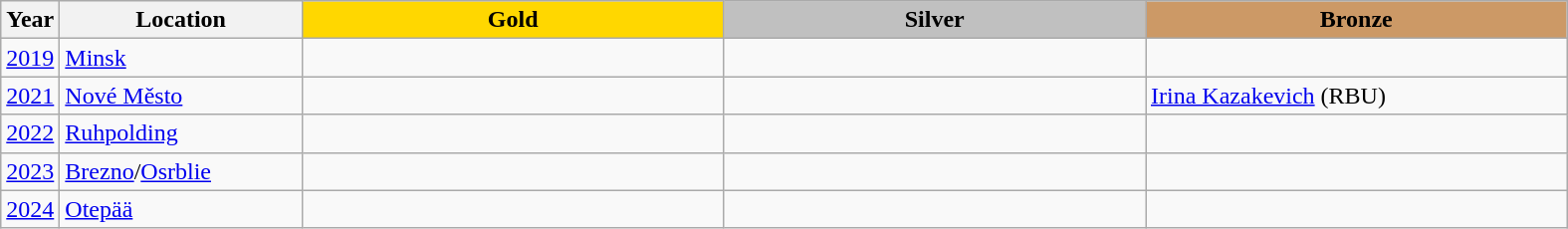<table class="wikitable">
<tr>
<th>Year</th>
<th width="155">Location</th>
<th style="background:gold" width="275">Gold</th>
<th style="background:silver" width="275">Silver</th>
<th style="background:#cc9966" width="275">Bronze</th>
</tr>
<tr>
<td><a href='#'>2019</a></td>
<td> <a href='#'>Minsk</a></td>
<td></td>
<td></td>
<td></td>
</tr>
<tr>
<td><a href='#'>2021</a></td>
<td> <a href='#'>Nové Město</a></td>
<td></td>
<td></td>
<td><a href='#'>Irina Kazakevich</a> (RBU)</td>
</tr>
<tr>
<td><a href='#'>2022</a></td>
<td> <a href='#'>Ruhpolding</a></td>
<td></td>
<td></td>
<td></td>
</tr>
<tr>
<td><a href='#'>2023</a></td>
<td> <a href='#'>Brezno</a>/<a href='#'>Osrblie</a></td>
<td></td>
<td></td>
<td></td>
</tr>
<tr>
<td><a href='#'>2024</a></td>
<td> <a href='#'>Otepää</a></td>
<td></td>
<td></td>
<td></td>
</tr>
</table>
